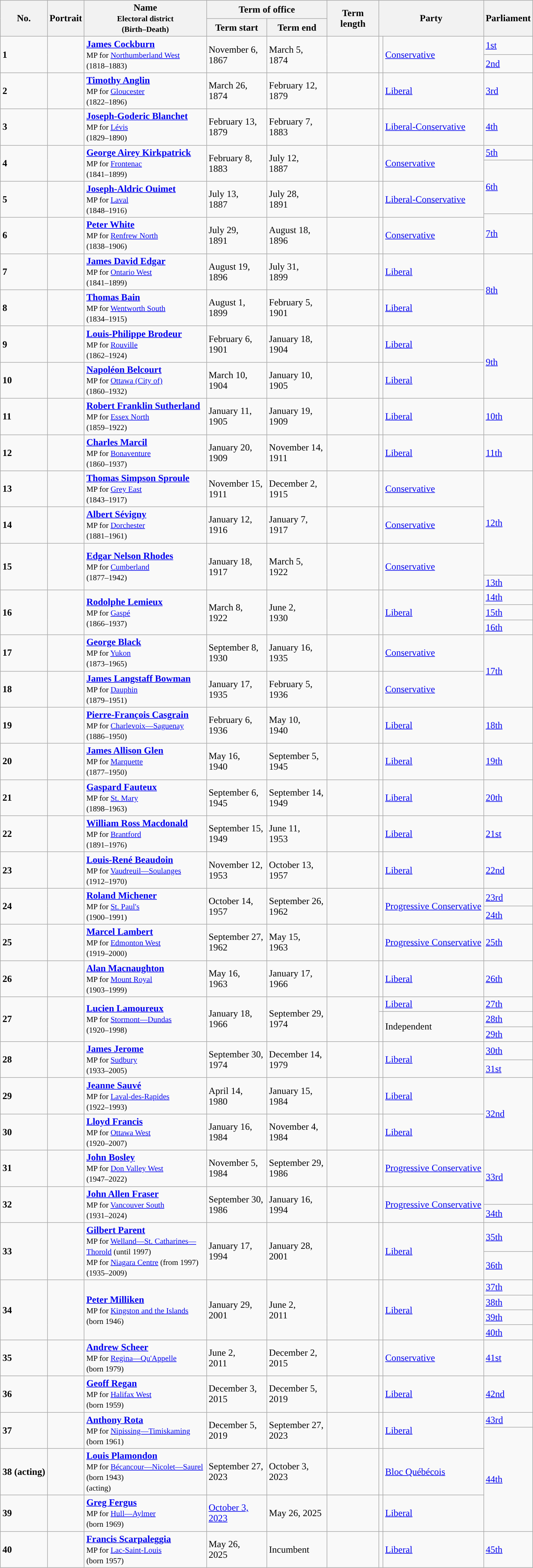<table class="wikitable sortable sticky-header-multi" style=text-align:left" style="margin:1em auto;">
<tr>
<th rowspan="2">No.</th>
<th rowspan="2" scope="col">Portrait</th>
<th rowspan="2" scope="col" width="200px">Name<br><small>Electoral district<br>(Birth–Death)</small></th>
<th colspan="2" scope="col" width="100px">Term of office</th>
<th rowspan="2" width="80px">Term length</th>
<th colspan="2" rowspan="2">Party</th>
<th rowspan="2">Parliament</th>
</tr>
<tr>
<th width="95px">Term start</th>
<th width="95px">Term end</th>
</tr>
<tr>
<td rowspan="2"><strong>1</strong></td>
<td rowspan="2"></td>
<td rowspan="2"><a href='#'><strong>James Cockburn</strong></a><br><small>MP for <a href='#'>Northumberland West</a></small><br><small>(1818–1883)</small></td>
<td rowspan="2">November 6,<br>1867</td>
<td rowspan="2">March 5,<br>1874</td>
<td rowspan="2"></td>
<td rowspan="2" style="background:"></td>
<td rowspan="2"><a href='#'>Conservative</a></td>
<td><a href='#'>1st</a></td>
</tr>
<tr>
<td><a href='#'>2nd</a></td>
</tr>
<tr>
<td><strong>2</strong></td>
<td></td>
<td><strong><a href='#'>Timothy Anglin</a></strong><br><small>MP for <a href='#'>Gloucester</a></small><br><small>(1822–1896)</small></td>
<td>March 26,<br>1874</td>
<td>February 12,<br>1879</td>
<td></td>
<td style="background:"></td>
<td><a href='#'>Liberal</a></td>
<td><a href='#'>3rd</a></td>
</tr>
<tr>
<td><strong>3</strong></td>
<td></td>
<td><strong><a href='#'>Joseph-Goderic Blanchet</a></strong><br><small>MP for <a href='#'>Lévis</a></small><br><small>(1829–1890)</small></td>
<td>February 13,<br>1879</td>
<td>February 7,<br>1883</td>
<td></td>
<td style="background:"></td>
<td><a href='#'>Liberal-Conservative</a></td>
<td><a href='#'>4th</a></td>
</tr>
<tr>
<td rowspan="2"><strong>4</strong></td>
<td rowspan="2"></td>
<td rowspan="2"><strong><a href='#'>George Airey Kirkpatrick</a></strong><br><small>MP for <a href='#'>Frontenac</a></small><br><small>(1841–1899)</small></td>
<td rowspan="2">February 8,<br>1883</td>
<td rowspan="2">July 12,<br>1887</td>
<td rowspan="2"></td>
<td rowspan="2" style="background:"></td>
<td rowspan="2"><a href='#'>Conservative</a></td>
<td><a href='#'>5th</a></td>
</tr>
<tr>
<td rowspan="2"><a href='#'>6th</a></td>
</tr>
<tr style="height:55px">
<td rowspan="2"><strong>5</strong></td>
<td rowspan="2"></td>
<td rowspan="2"><strong><a href='#'>Joseph-Aldric Ouimet</a></strong><br><small>MP for <a href='#'>Laval</a></small><br><small>(1848–1916)</small></td>
<td rowspan="2">July 13,<br>1887</td>
<td rowspan="2">July 28,<br>1891</td>
<td rowspan="2"></td>
<td rowspan="2" style="background:"></td>
<td rowspan="2"><a href='#'>Liberal-Conservative</a></td>
</tr>
<tr>
<td rowspan="2"><a href='#'>7th</a></td>
</tr>
<tr>
<td><strong>6</strong></td>
<td></td>
<td><a href='#'><strong>Peter White</strong></a><br><small>MP for <a href='#'>Renfrew North</a></small><br><small>(1838–1906)</small></td>
<td>July 29,<br>1891</td>
<td>August 18,<br>1896</td>
<td></td>
<td style="background:"></td>
<td><a href='#'>Conservative</a></td>
</tr>
<tr>
<td><strong>7</strong></td>
<td></td>
<td><strong><a href='#'>James David Edgar</a></strong><br><small>MP for <a href='#'>Ontario West</a></small><br><small>(1841–1899)</small></td>
<td>August 19,<br>1896</td>
<td>July 31,<br>1899</td>
<td></td>
<td style="background:"></td>
<td><a href='#'>Liberal</a></td>
<td rowspan="2"><a href='#'>8th</a></td>
</tr>
<tr>
<td><strong>8</strong></td>
<td></td>
<td><strong><a href='#'>Thomas Bain</a></strong><br><small>MP for <a href='#'>Wentworth South</a></small><br><small>(1834–1915)</small></td>
<td>August 1,<br>1899</td>
<td>February 5,<br>1901</td>
<td></td>
<td style="background:"></td>
<td><a href='#'>Liberal</a></td>
</tr>
<tr>
<td><strong>9</strong></td>
<td></td>
<td><strong><a href='#'>Louis-Philippe Brodeur</a></strong><br><small>MP for <a href='#'>Rouville</a></small><br><small>(1862–1924)</small></td>
<td>February 6,<br>1901</td>
<td>January 18,<br>1904</td>
<td></td>
<td style="background:"></td>
<td><a href='#'>Liberal</a></td>
<td rowspan="2"><a href='#'>9th</a></td>
</tr>
<tr>
<td><strong>10</strong></td>
<td></td>
<td><strong><a href='#'>Napoléon Belcourt</a></strong><br><small>MP for <a href='#'>Ottawa (City of)</a></small><br><small>(1860–1932)</small></td>
<td>March 10,<br>1904</td>
<td>January 10,<br>1905</td>
<td></td>
<td style="background:"></td>
<td><a href='#'>Liberal</a></td>
</tr>
<tr>
<td><strong>11</strong></td>
<td></td>
<td><strong><a href='#'>Robert Franklin Sutherland</a></strong><br><small>MP for <a href='#'>Essex North</a></small><br><small>(1859–1922)</small></td>
<td>January 11,<br>1905</td>
<td>January 19,<br>1909</td>
<td></td>
<td style="background:"></td>
<td><a href='#'>Liberal</a></td>
<td><a href='#'>10th</a></td>
</tr>
<tr>
<td><strong>12</strong></td>
<td></td>
<td><strong><a href='#'>Charles Marcil</a></strong><br><small>MP for <a href='#'>Bonaventure</a></small><br><small>(1860–1937)</small></td>
<td>January 20,<br>1909</td>
<td>November 14,<br>1911</td>
<td></td>
<td style="background:"></td>
<td><a href='#'>Liberal</a></td>
<td><a href='#'>11th</a></td>
</tr>
<tr>
<td><strong>13</strong></td>
<td></td>
<td><strong><a href='#'>Thomas Simpson Sproule</a></strong><br><small>MP for <a href='#'>Grey East</a></small><br><small>(1843–1917)</small></td>
<td>November 15,<br>1911</td>
<td>December 2,<br>1915</td>
<td></td>
<td style="background:"></td>
<td><a href='#'>Conservative</a></td>
<td rowspan="3"><a href='#'>12th</a></td>
</tr>
<tr>
<td><strong>14</strong></td>
<td></td>
<td><strong><a href='#'>Albert Sévigny</a></strong><br><small>MP for <a href='#'>Dorchester</a></small><br><small>(1881–1961)</small></td>
<td>January 12,<br>1916</td>
<td>January 7,<br>1917</td>
<td></td>
<td style="background:"></td>
<td><a href='#'>Conservative</a></td>
</tr>
<tr style="height:54px">
<td rowspan="2"><strong>15</strong></td>
<td rowspan="2"></td>
<td rowspan="2"><strong><a href='#'>Edgar Nelson Rhodes</a></strong><br><small>MP for <a href='#'>Cumberland</a></small><br><small>(1877–1942)</small></td>
<td rowspan="2">January 18,<br>1917</td>
<td rowspan="2">March 5,<br>1922</td>
<td rowspan="2"></td>
<td rowspan="2" style="background:"></td>
<td rowspan="2"><a href='#'>Conservative</a></td>
</tr>
<tr>
<td><a href='#'>13th</a></td>
</tr>
<tr>
<td rowspan="3"><strong>16</strong></td>
<td rowspan="3"></td>
<td rowspan="3"><strong><a href='#'>Rodolphe Lemieux</a></strong><br><small>MP for <a href='#'>Gaspé</a></small><br><small>(1866–1937)</small></td>
<td rowspan="3">March 8,<br>1922</td>
<td rowspan="3">June 2,<br>1930</td>
<td rowspan="3"></td>
<td rowspan="3" style="background:"></td>
<td rowspan="3"><a href='#'>Liberal</a></td>
<td><a href='#'>14th</a></td>
</tr>
<tr>
<td><a href='#'>15th</a></td>
</tr>
<tr>
<td><a href='#'>16th</a></td>
</tr>
<tr>
<td><strong>17</strong></td>
<td></td>
<td><a href='#'><strong>George Black</strong></a><br><small>MP for <a href='#'>Yukon</a></small><br><small>(1873–1965)</small></td>
<td>September 8,<br>1930</td>
<td>January 16,<br>1935</td>
<td></td>
<td style="background:"></td>
<td><a href='#'>Conservative</a></td>
<td rowspan="2"><a href='#'>17th</a></td>
</tr>
<tr>
<td><strong>18</strong></td>
<td></td>
<td><strong><a href='#'>James Langstaff Bowman</a></strong><br><small>MP for <a href='#'>Dauphin</a></small><br><small>(1879–1951)</small></td>
<td>January 17,<br>1935</td>
<td>February 5,<br>1936</td>
<td></td>
<td style="background:"></td>
<td><a href='#'>Conservative</a></td>
</tr>
<tr>
<td><strong>19</strong></td>
<td></td>
<td><strong><a href='#'>Pierre-François Casgrain</a></strong><br><small>MP for <a href='#'>Charlevoix—Saguenay</a></small><br><small>(1886–1950)</small></td>
<td>February 6,<br>1936</td>
<td>May 10,<br>1940</td>
<td></td>
<td style="background:"></td>
<td><a href='#'>Liberal</a></td>
<td><a href='#'>18th</a></td>
</tr>
<tr>
<td><strong>20</strong></td>
<td></td>
<td><strong><a href='#'>James Allison Glen</a></strong><br><small>MP for <a href='#'>Marquette</a></small><br><small>(1877–1950)</small></td>
<td>May 16,<br>1940</td>
<td>September 5,<br>1945</td>
<td></td>
<td style="background:"></td>
<td><a href='#'>Liberal</a></td>
<td><a href='#'>19th</a></td>
</tr>
<tr>
<td><strong>21</strong></td>
<td></td>
<td><strong><a href='#'>Gaspard Fauteux</a></strong><br><small>MP for <a href='#'>St. Mary</a></small><br><small>(1898–1963)</small></td>
<td>September 6,<br>1945</td>
<td>September 14,<br>1949</td>
<td></td>
<td style="background:"></td>
<td><a href='#'>Liberal</a></td>
<td><a href='#'>20th</a></td>
</tr>
<tr>
<td><strong>22</strong></td>
<td></td>
<td><strong><a href='#'>William Ross Macdonald</a></strong><br><small>MP for <a href='#'>Brantford</a></small><br><small>(1891–1976)</small></td>
<td>September 15,<br>1949</td>
<td>June 11,<br>1953</td>
<td></td>
<td style="background:"></td>
<td><a href='#'>Liberal</a></td>
<td><a href='#'>21st</a></td>
</tr>
<tr>
<td><strong>23</strong></td>
<td></td>
<td><strong><a href='#'>Louis-René Beaudoin</a></strong><br><small>MP for <a href='#'>Vaudreuil—Soulanges</a></small><br><small>(1912–1970)</small></td>
<td>November 12,<br>1953</td>
<td>October 13,<br>1957</td>
<td></td>
<td style="background:"></td>
<td><a href='#'>Liberal</a></td>
<td><a href='#'>22nd</a></td>
</tr>
<tr>
<td rowspan="2"><strong>24</strong></td>
<td rowspan="2"></td>
<td rowspan="2"><strong><a href='#'>Roland Michener</a></strong><br><small>MP for <a href='#'>St. Paul's</a></small><br><small>(1900–1991)</small></td>
<td rowspan="2">October 14,<br>1957</td>
<td rowspan="2">September 26,<br>1962</td>
<td rowspan="2"></td>
<td rowspan="2" style="background:"></td>
<td rowspan="2"><a href='#'>Progressive Conservative</a></td>
<td><a href='#'>23rd</a></td>
</tr>
<tr>
<td><a href='#'>24th</a></td>
</tr>
<tr>
<td><strong>25</strong></td>
<td></td>
<td><strong><a href='#'>Marcel Lambert</a></strong><br><small>MP for <a href='#'>Edmonton West</a></small><br><small>(1919–2000)</small></td>
<td>September 27,<br>1962</td>
<td>May 15,<br>1963</td>
<td></td>
<td style="background:"></td>
<td><a href='#'>Progressive Conservative</a></td>
<td><a href='#'>25th</a></td>
</tr>
<tr>
<td><strong>26</strong></td>
<td></td>
<td><strong><a href='#'>Alan Macnaughton</a></strong><br><small>MP for <a href='#'>Mount Royal</a></small><br><small>(1903–1999)</small></td>
<td>May 16,<br>1963</td>
<td>January 17,<br>1966</td>
<td></td>
<td style="background:"></td>
<td><a href='#'>Liberal</a></td>
<td><a href='#'>26th</a></td>
</tr>
<tr>
<td rowspan="3"><strong>27</strong></td>
<td rowspan="3"></td>
<td rowspan="3"><strong><a href='#'>Lucien Lamoureux</a></strong><br><small>MP for <a href='#'>Stormont—Dundas</a></small><br><small>(1920–1998)</small></td>
<td rowspan="3">January 18,<br>1966</td>
<td rowspan="3">September 29,<br>1974</td>
<td rowspan="3"></td>
<td style="background:"></td>
<td><a href='#'>Liberal</a></td>
<td><a href='#'>27th</a></td>
</tr>
<tr>
<td rowspan="2" style="background:"></td>
<td rowspan="2">Independent</td>
<td><a href='#'>28th</a></td>
</tr>
<tr>
<td><a href='#'>29th</a></td>
</tr>
<tr>
<td rowspan="2"><strong>28</strong></td>
<td rowspan="2"></td>
<td rowspan="2"><strong><a href='#'>James Jerome</a></strong><br><small>MP for <a href='#'>Sudbury</a></small><br><small>(1933–2005)</small></td>
<td rowspan="2">September 30,<br>1974</td>
<td rowspan="2">December 14,<br>1979</td>
<td rowspan="2"></td>
<td rowspan="2" style="background:"></td>
<td rowspan="2"><a href='#'>Liberal</a></td>
<td><a href='#'>30th</a></td>
</tr>
<tr>
<td><a href='#'>31st</a></td>
</tr>
<tr>
<td><strong>29</strong></td>
<td></td>
<td><strong><a href='#'>Jeanne Sauvé</a></strong><br><small>MP for <a href='#'>Laval-des-Rapides</a></small><br><small>(1922–1993)</small></td>
<td>April 14,<br>1980</td>
<td>January 15,<br>1984</td>
<td></td>
<td style="background:"></td>
<td><a href='#'>Liberal</a></td>
<td rowspan="2"><a href='#'>32nd</a></td>
</tr>
<tr>
<td><strong>30</strong></td>
<td></td>
<td><strong><a href='#'>Lloyd Francis</a></strong><br><small>MP for <a href='#'>Ottawa West</a></small><br><small>(1920–2007)</small></td>
<td>January 16,<br>1984</td>
<td>November 4,<br>1984</td>
<td></td>
<td style="background:"></td>
<td><a href='#'>Liberal</a></td>
</tr>
<tr>
<td><strong>31</strong></td>
<td></td>
<td><a href='#'><strong>John Bosley</strong></a><br><small>MP for <a href='#'>Don Valley West</a></small><br><small>(1947–2022)</small></td>
<td>November 5,<br>1984</td>
<td>September 29,<br>1986</td>
<td></td>
<td style="background:"></td>
<td><a href='#'>Progressive Conservative</a></td>
<td rowspan="2"><a href='#'>33rd</a></td>
</tr>
<tr style="height:30px">
<td rowspan="2"><strong>32</strong></td>
<td rowspan="2"></td>
<td rowspan="2"><strong><a href='#'>John Allen Fraser</a></strong><br><small>MP for <a href='#'>Vancouver South</a></small><br><small>(1931–2024)</small></td>
<td rowspan="2">September 30,<br>1986</td>
<td rowspan="2">January 16,<br>1994</td>
<td rowspan="2"></td>
<td rowspan="2" style="background:"></td>
<td rowspan="2"><a href='#'>Progressive Conservative</a></td>
</tr>
<tr>
<td><a href='#'>34th</a></td>
</tr>
<tr>
<td rowspan="2"><strong>33</strong></td>
<td rowspan="2"></td>
<td rowspan="2"><strong><a href='#'>Gilbert Parent</a></strong><br><small>MP for <a href='#'>Welland—St. Catharines—Thorold</a> (until 1997)<br>MP for <a href='#'>Niagara Centre</a> (from 1997)</small><br><small>(1935–2009)</small></td>
<td rowspan="2">January 17,<br>1994</td>
<td rowspan="2">January 28,<br>2001</td>
<td rowspan="2"></td>
<td rowspan="2" style="background:"></td>
<td rowspan="2"><a href='#'>Liberal</a></td>
<td><a href='#'>35th</a></td>
</tr>
<tr>
<td><a href='#'>36th</a></td>
</tr>
<tr>
<td rowspan="4"><strong>34</strong></td>
<td rowspan="4"></td>
<td rowspan="4"><strong><a href='#'>Peter Milliken</a></strong><br><small>MP for <a href='#'>Kingston and the Islands</a></small><br><small>(born 1946)</small></td>
<td rowspan="4">January 29,<br>2001</td>
<td rowspan="4">June 2,<br>2011</td>
<td rowspan="4"></td>
<td rowspan="4" style="background:"></td>
<td rowspan="4"><a href='#'>Liberal</a></td>
<td><a href='#'>37th</a></td>
</tr>
<tr>
<td><a href='#'>38th</a></td>
</tr>
<tr>
<td><a href='#'>39th</a></td>
</tr>
<tr>
<td><a href='#'>40th</a></td>
</tr>
<tr>
<td><strong>35</strong></td>
<td></td>
<td><strong><a href='#'>Andrew Scheer</a></strong><br><small>MP for <a href='#'>Regina—Qu'Appelle</a></small><br><small>(born 1979)</small></td>
<td>June 2,<br>2011</td>
<td>December 2,<br>2015</td>
<td></td>
<td style="background:"></td>
<td><a href='#'>Conservative</a></td>
<td><a href='#'>41st</a></td>
</tr>
<tr>
<td><strong>36</strong></td>
<td></td>
<td><strong><a href='#'>Geoff Regan</a></strong><br><small>MP for <a href='#'>Halifax West</a></small><br><small>(born 1959)</small></td>
<td>December 3,<br>2015</td>
<td>December 5,<br>2019</td>
<td></td>
<td style="background:"></td>
<td><a href='#'>Liberal</a></td>
<td><a href='#'>42nd</a></td>
</tr>
<tr>
<td rowspan="2"><strong>37</strong></td>
<td rowspan="2"></td>
<td rowspan="2"><strong><a href='#'>Anthony Rota</a></strong><br><small>MP for <a href='#'>Nipissing—Timiskaming</a></small><br><small>(born 1961)</small></td>
<td rowspan="2">December 5,<br>2019</td>
<td rowspan="2">September 27,<br>2023</td>
<td rowspan="2"></td>
<td rowspan="2" style="background:"></td>
<td rowspan="2"><a href='#'>Liberal</a></td>
<td><a href='#'>43rd</a></td>
</tr>
<tr>
<td rowspan="3"><a href='#'>44th</a></td>
</tr>
<tr>
<td><strong> 38 (acting)</strong></td>
<td></td>
<td><strong><a href='#'>Louis Plamondon</a></strong><br><small>MP for <a href='#'>Bécancour—Nicolet—Saurel</a></small><br><small>(born 1943)</small><br><small>(acting)</small></td>
<td>September 27,<br>2023</td>
<td>October 3,<br>2023</td>
<td></td>
<td style="background:"></td>
<td><a href='#'>Bloc Québécois</a></td>
</tr>
<tr>
<td><strong>39</strong></td>
<td></td>
<td><strong><a href='#'>Greg Fergus</a></strong><br><small>MP for <a href='#'>Hull—Aylmer</a></small><br><small>(born 1969)</small></td>
<td><a href='#'>October 3,<br>2023</a></td>
<td>May 26, 2025</td>
<td></td>
<td style="background:"></td>
<td><a href='#'>Liberal</a></td>
</tr>
<tr>
<td><strong>40</strong></td>
<td></td>
<td><strong><a href='#'>Francis Scarpaleggia</a></strong><br><small>MP for <a href='#'>Lac-Saint-Louis</a></small><br><small>(born 1957)</small></td>
<td>May 26,<br>2025</td>
<td>Incumbent</td>
<td></td>
<td style="background:"></td>
<td><a href='#'>Liberal</a></td>
<td><a href='#'>45th</a></td>
</tr>
</table>
